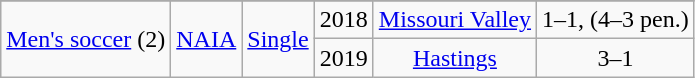<table class="wikitable">
<tr>
</tr>
<tr align="center">
<td rowspan="2"><a href='#'>Men's soccer</a> (2)</td>
<td rowspan="2"><a href='#'>NAIA</a></td>
<td rowspan="2"><a href='#'>Single</a></td>
<td>2018</td>
<td><a href='#'>Missouri Valley</a></td>
<td>1–1, (4–3 pen.)</td>
</tr>
<tr align="center">
<td>2019</td>
<td><a href='#'>Hastings</a></td>
<td>3–1</td>
</tr>
</table>
